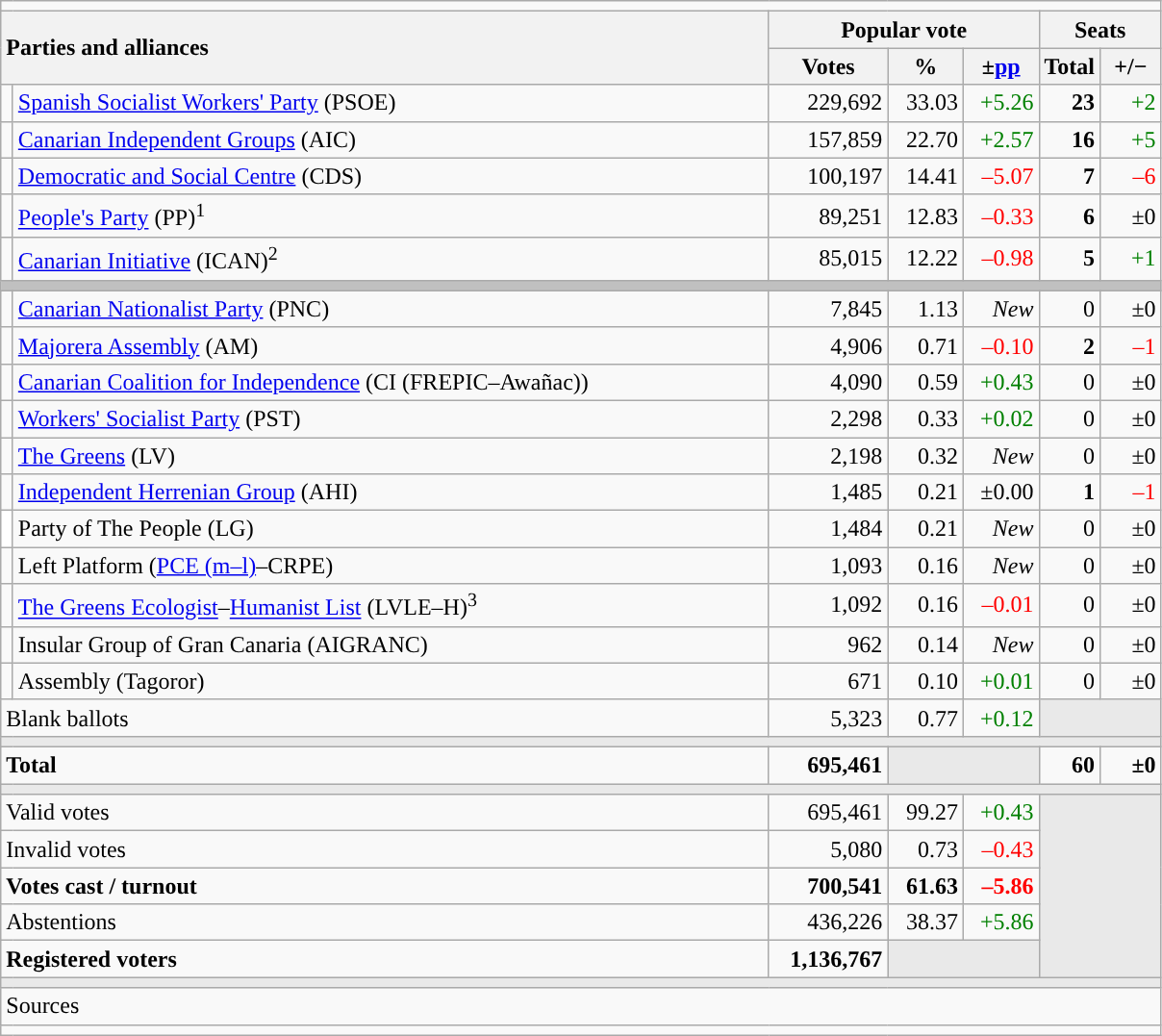<table class="wikitable" style="text-align:right;">
<tr>
<td colspan="7"></td>
</tr>
<tr>
<th style="text-align:left;" rowspan="2" colspan="2" width="525">Parties and alliances</th>
<th colspan="3">Popular vote</th>
<th colspan="2">Seats</th>
</tr>
<tr>
<th width="75">Votes</th>
<th width="45">%</th>
<th width="45">±<a href='#'>pp</a></th>
<th width="35">Total</th>
<th width="35">+/−</th>
</tr>
<tr>
<td width="1" style="color:inherit;background:"></td>
<td align="left"><a href='#'>Spanish Socialist Workers' Party</a> (PSOE)</td>
<td>229,692</td>
<td>33.03</td>
<td style="color:green;">+5.26</td>
<td><strong>23</strong></td>
<td style="color:green;">+2</td>
</tr>
<tr>
<td style="color:inherit;background:"></td>
<td align="left"><a href='#'>Canarian Independent Groups</a> (AIC)</td>
<td>157,859</td>
<td>22.70</td>
<td style="color:green;">+2.57</td>
<td><strong>16</strong></td>
<td style="color:green;">+5</td>
</tr>
<tr>
<td style="color:inherit;background:"></td>
<td align="left"><a href='#'>Democratic and Social Centre</a> (CDS)</td>
<td>100,197</td>
<td>14.41</td>
<td style="color:red;">–5.07</td>
<td><strong>7</strong></td>
<td style="color:red;">–6</td>
</tr>
<tr>
<td style="color:inherit;background:"></td>
<td align="left"><a href='#'>People's Party</a> (PP)<sup>1</sup></td>
<td>89,251</td>
<td>12.83</td>
<td style="color:red;">–0.33</td>
<td><strong>6</strong></td>
<td>±0</td>
</tr>
<tr>
<td style="color:inherit;background:"></td>
<td align="left"><a href='#'>Canarian Initiative</a> (ICAN)<sup>2</sup></td>
<td>85,015</td>
<td>12.22</td>
<td style="color:red;">–0.98</td>
<td><strong>5</strong></td>
<td style="color:green;">+1</td>
</tr>
<tr>
<td colspan="7" bgcolor="#C0C0C0"></td>
</tr>
<tr>
<td style="color:inherit;background:"></td>
<td align="left"><a href='#'>Canarian Nationalist Party</a> (PNC)</td>
<td>7,845</td>
<td>1.13</td>
<td><em>New</em></td>
<td>0</td>
<td>±0</td>
</tr>
<tr>
<td style="color:inherit;background:"></td>
<td align="left"><a href='#'>Majorera Assembly</a> (AM)</td>
<td>4,906</td>
<td>0.71</td>
<td style="color:red;">–0.10</td>
<td><strong>2</strong></td>
<td style="color:red;">–1</td>
</tr>
<tr>
<td style="color:inherit;background:"></td>
<td align="left"><a href='#'>Canarian Coalition for Independence</a> (CI (FREPIC–Awañac))</td>
<td>4,090</td>
<td>0.59</td>
<td style="color:green;">+0.43</td>
<td>0</td>
<td>±0</td>
</tr>
<tr>
<td style="color:inherit;background:"></td>
<td align="left"><a href='#'>Workers' Socialist Party</a> (PST)</td>
<td>2,298</td>
<td>0.33</td>
<td style="color:green;">+0.02</td>
<td>0</td>
<td>±0</td>
</tr>
<tr>
<td style="color:inherit;background:"></td>
<td align="left"><a href='#'>The Greens</a> (LV)</td>
<td>2,198</td>
<td>0.32</td>
<td><em>New</em></td>
<td>0</td>
<td>±0</td>
</tr>
<tr>
<td style="color:inherit;background:"></td>
<td align="left"><a href='#'>Independent Herrenian Group</a> (AHI)</td>
<td>1,485</td>
<td>0.21</td>
<td>±0.00</td>
<td><strong>1</strong></td>
<td style="color:red;">–1</td>
</tr>
<tr>
<td bgcolor="white"></td>
<td align="left">Party of The People (LG)</td>
<td>1,484</td>
<td>0.21</td>
<td><em>New</em></td>
<td>0</td>
<td>±0</td>
</tr>
<tr>
<td style="color:inherit;background:"></td>
<td align="left">Left Platform (<a href='#'>PCE (m–l)</a>–CRPE)</td>
<td>1,093</td>
<td>0.16</td>
<td><em>New</em></td>
<td>0</td>
<td>±0</td>
</tr>
<tr>
<td style="color:inherit;background:"></td>
<td align="left"><a href='#'>The Greens Ecologist</a>–<a href='#'>Humanist List</a> (LVLE–H)<sup>3</sup></td>
<td>1,092</td>
<td>0.16</td>
<td style="color:red;">–0.01</td>
<td>0</td>
<td>±0</td>
</tr>
<tr>
<td style="color:inherit;background:"></td>
<td align="left">Insular Group of Gran Canaria (AIGRANC)</td>
<td>962</td>
<td>0.14</td>
<td><em>New</em></td>
<td>0</td>
<td>±0</td>
</tr>
<tr>
<td style="color:inherit;background:"></td>
<td align="left">Assembly (Tagoror)</td>
<td>671</td>
<td>0.10</td>
<td style="color:green;">+0.01</td>
<td>0</td>
<td>±0</td>
</tr>
<tr>
<td align="left" colspan="2">Blank ballots</td>
<td>5,323</td>
<td>0.77</td>
<td style="color:green;">+0.12</td>
<td bgcolor="#E9E9E9" colspan="2"></td>
</tr>
<tr>
<td colspan="7" bgcolor="#E9E9E9"></td>
</tr>
<tr style="font-weight:bold;">
<td align="left" colspan="2">Total</td>
<td>695,461</td>
<td bgcolor="#E9E9E9" colspan="2"></td>
<td>60</td>
<td>±0</td>
</tr>
<tr>
<td colspan="7" bgcolor="#E9E9E9"></td>
</tr>
<tr>
<td align="left" colspan="2">Valid votes</td>
<td>695,461</td>
<td>99.27</td>
<td style="color:green;">+0.43</td>
<td bgcolor="#E9E9E9" colspan="2" rowspan="5"></td>
</tr>
<tr>
<td align="left" colspan="2">Invalid votes</td>
<td>5,080</td>
<td>0.73</td>
<td style="color:red;">–0.43</td>
</tr>
<tr style="font-weight:bold;">
<td align="left" colspan="2">Votes cast / turnout</td>
<td>700,541</td>
<td>61.63</td>
<td style="color:red;">–5.86</td>
</tr>
<tr>
<td align="left" colspan="2">Abstentions</td>
<td>436,226</td>
<td>38.37</td>
<td style="color:green;">+5.86</td>
</tr>
<tr style="font-weight:bold;">
<td align="left" colspan="2">Registered voters</td>
<td>1,136,767</td>
<td bgcolor="#E9E9E9" colspan="2"></td>
</tr>
<tr>
<td colspan="7" bgcolor="#E9E9E9"></td>
</tr>
<tr>
<td align="left" colspan="7">Sources</td>
</tr>
<tr>
<td colspan="7" style="text-align:left; max-width:790px;"></td>
</tr>
</table>
